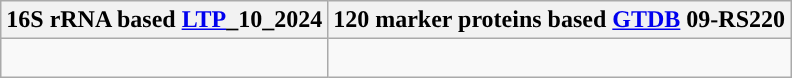<table class="wikitable">
<tr>
<th colspan=1>16S rRNA based <a href='#'>LTP</a>_10_2024</th>
<th colspan=1>120 marker proteins based <a href='#'>GTDB</a> 09-RS220</th>
</tr>
<tr>
<td style="vertical-align:top"><br></td>
<td><br></td>
</tr>
</table>
